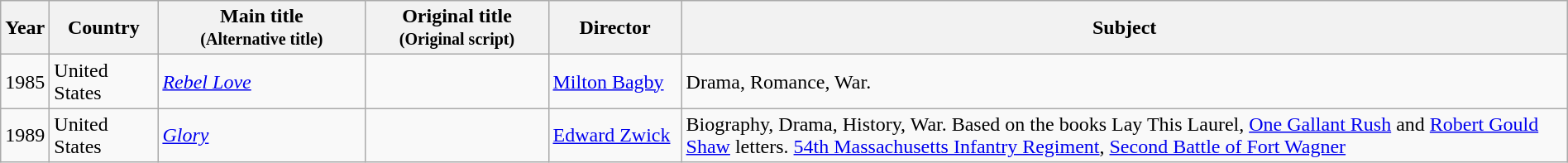<table class="wikitable sortable" style="width:100%;">
<tr>
<th>Year</th>
<th width= 80>Country</th>
<th class="unsortable" style="width:160px;">Main title<br><small>(Alternative title)</small></th>
<th class="unsortable" style="width:140px;">Original title<br><small>(Original script)</small></th>
<th width=100>Director</th>
<th class="unsortable">Subject</th>
</tr>
<tr>
<td>1985</td>
<td>United States</td>
<td><em><a href='#'>Rebel Love</a></em></td>
<td></td>
<td><a href='#'>Milton Bagby</a></td>
<td>Drama, Romance, War.</td>
</tr>
<tr>
<td>1989</td>
<td>United States</td>
<td><em><a href='#'>Glory</a></em></td>
<td></td>
<td><a href='#'>Edward Zwick</a></td>
<td>Biography, Drama, History, War. Based on the books Lay This Laurel, <a href='#'>One Gallant Rush</a> and <a href='#'>Robert Gould Shaw</a> letters. <a href='#'>54th Massachusetts Infantry Regiment</a>, <a href='#'>Second Battle of Fort Wagner</a></td>
</tr>
</table>
